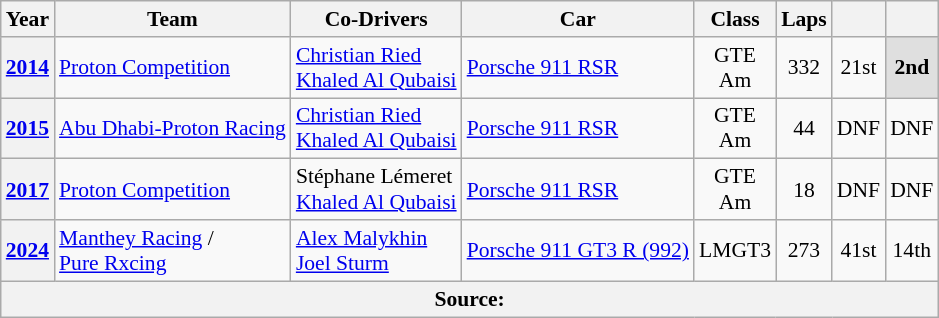<table class="wikitable" style="text-align:center; font-size:90%">
<tr>
<th>Year</th>
<th>Team</th>
<th>Co-Drivers</th>
<th>Car</th>
<th>Class</th>
<th>Laps</th>
<th></th>
<th></th>
</tr>
<tr>
<th><a href='#'>2014</a></th>
<td align="left"> <a href='#'>Proton Competition</a></td>
<td align="left"> <a href='#'>Christian Ried</a><br> <a href='#'>Khaled Al Qubaisi</a></td>
<td align="left"><a href='#'>Porsche 911 RSR</a></td>
<td>GTE<br>Am</td>
<td>332</td>
<td>21st</td>
<td style="background:#DFDFDF;"><strong>2nd</strong></td>
</tr>
<tr>
<th><a href='#'>2015</a></th>
<td align="left"> <a href='#'>Abu Dhabi-Proton Racing</a></td>
<td align="left"> <a href='#'>Christian Ried</a><br> <a href='#'>Khaled Al Qubaisi</a></td>
<td align="left"><a href='#'>Porsche 911 RSR</a></td>
<td>GTE<br>Am</td>
<td>44</td>
<td>DNF</td>
<td>DNF</td>
</tr>
<tr>
<th><a href='#'>2017</a></th>
<td align="left"> <a href='#'>Proton Competition</a></td>
<td align="left"> Stéphane Lémeret<br> <a href='#'>Khaled Al Qubaisi</a></td>
<td align="left"><a href='#'>Porsche 911 RSR</a></td>
<td>GTE<br>Am</td>
<td>18</td>
<td>DNF</td>
<td>DNF</td>
</tr>
<tr>
<th><a href='#'>2024</a></th>
<td align="left"> <a href='#'>Manthey Racing</a> /<br> <a href='#'>Pure Rxcing</a></td>
<td align="left"> <a href='#'>Alex Malykhin</a><br> <a href='#'>Joel Sturm</a></td>
<td align="left"><a href='#'>Porsche 911 GT3 R (992)</a></td>
<td>LMGT3</td>
<td>273</td>
<td>41st</td>
<td>14th</td>
</tr>
<tr>
<th colspan="8">Source:</th>
</tr>
</table>
